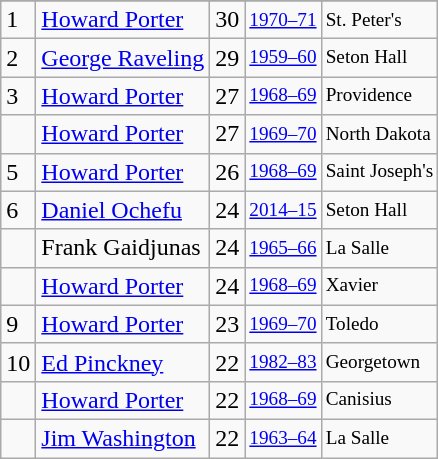<table class="wikitable">
<tr>
</tr>
<tr>
<td>1</td>
<td><a href='#'>Howard Porter</a></td>
<td>30</td>
<td style="font-size:80%;"><a href='#'>1970–71</a></td>
<td style="font-size:80%;">St. Peter's</td>
</tr>
<tr>
<td>2</td>
<td><a href='#'>George Raveling</a></td>
<td>29</td>
<td style="font-size:80%;"><a href='#'>1959–60</a></td>
<td style="font-size:80%;">Seton Hall</td>
</tr>
<tr>
<td>3</td>
<td><a href='#'>Howard Porter</a></td>
<td>27</td>
<td style="font-size:80%;"><a href='#'>1968–69</a></td>
<td style="font-size:80%;">Providence</td>
</tr>
<tr>
<td></td>
<td><a href='#'>Howard Porter</a></td>
<td>27</td>
<td style="font-size:80%;"><a href='#'>1969–70</a></td>
<td style="font-size:80%;">North Dakota</td>
</tr>
<tr>
<td>5</td>
<td><a href='#'>Howard Porter</a></td>
<td>26</td>
<td style="font-size:80%;"><a href='#'>1968–69</a></td>
<td style="font-size:80%;">Saint Joseph's</td>
</tr>
<tr>
<td>6</td>
<td><a href='#'>Daniel Ochefu</a></td>
<td>24</td>
<td style="font-size:80%;"><a href='#'>2014–15</a></td>
<td style="font-size:80%;">Seton Hall</td>
</tr>
<tr>
<td></td>
<td>Frank Gaidjunas</td>
<td>24</td>
<td style="font-size:80%;"><a href='#'>1965–66</a></td>
<td style="font-size:80%;">La Salle</td>
</tr>
<tr>
<td></td>
<td><a href='#'>Howard Porter</a></td>
<td>24</td>
<td style="font-size:80%;"><a href='#'>1968–69</a></td>
<td style="font-size:80%;">Xavier</td>
</tr>
<tr>
<td>9</td>
<td><a href='#'>Howard Porter</a></td>
<td>23</td>
<td style="font-size:80%;"><a href='#'>1969–70</a></td>
<td style="font-size:80%;">Toledo</td>
</tr>
<tr>
<td>10</td>
<td><a href='#'>Ed Pinckney</a></td>
<td>22</td>
<td style="font-size:80%;"><a href='#'>1982–83</a></td>
<td style="font-size:80%;">Georgetown</td>
</tr>
<tr>
<td></td>
<td><a href='#'>Howard Porter</a></td>
<td>22</td>
<td style="font-size:80%;"><a href='#'>1968–69</a></td>
<td style="font-size:80%;">Canisius</td>
</tr>
<tr>
<td></td>
<td><a href='#'>Jim Washington</a></td>
<td>22</td>
<td style="font-size:80%;"><a href='#'>1963–64</a></td>
<td style="font-size:80%;">La Salle</td>
</tr>
</table>
